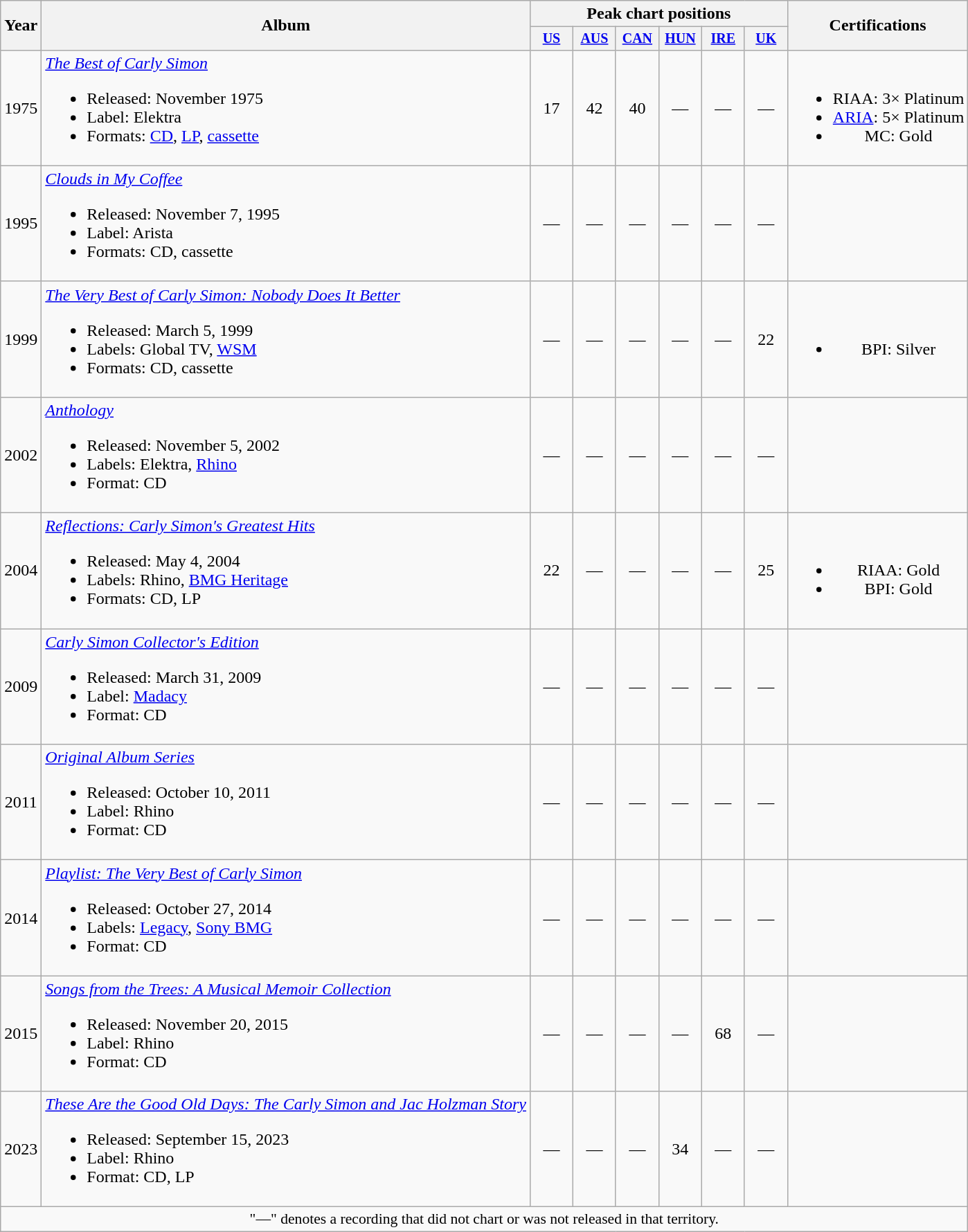<table class="wikitable" style="text-align:center;">
<tr>
<th rowspan="2">Year</th>
<th rowspan="2">Album</th>
<th colspan="6">Peak chart positions</th>
<th rowspan="2">Certifications</th>
</tr>
<tr style="font-size:smaller;">
<th width="35"><a href='#'>US</a><br></th>
<th width="35"><a href='#'>AUS</a><br></th>
<th width="35"><a href='#'>CAN</a><br></th>
<th width="35"><a href='#'>HUN</a><br></th>
<th width="35"><a href='#'>IRE</a><br></th>
<th width="35"><a href='#'>UK</a><br></th>
</tr>
<tr>
<td>1975</td>
<td align="left"><em><a href='#'>The Best of Carly Simon</a></em><br><ul><li>Released: November 1975</li><li>Label: Elektra</li><li>Formats: <a href='#'>CD</a>, <a href='#'>LP</a>, <a href='#'>cassette</a></li></ul></td>
<td>17</td>
<td>42</td>
<td>40</td>
<td>—</td>
<td>—</td>
<td>—</td>
<td><br><ul><li>RIAA: 3× Platinum</li><li><a href='#'>ARIA</a>: 5× Platinum</li><li>MC: Gold</li></ul></td>
</tr>
<tr>
<td>1995</td>
<td align="left"><em><a href='#'>Clouds in My Coffee</a></em><br><ul><li>Released: November 7, 1995</li><li>Label: Arista</li><li>Formats: CD, cassette</li></ul></td>
<td>—</td>
<td>—</td>
<td>—</td>
<td>—</td>
<td>—</td>
<td>—</td>
<td></td>
</tr>
<tr>
<td>1999</td>
<td align="left"><em><a href='#'>The Very Best of Carly Simon: Nobody Does It Better</a></em><br><ul><li>Released: March 5, 1999</li><li>Labels: Global TV, <a href='#'>WSM</a></li><li>Formats: CD, cassette</li></ul></td>
<td>—</td>
<td>—</td>
<td>—</td>
<td>—</td>
<td>—</td>
<td>22</td>
<td><br><ul><li>BPI: Silver</li></ul></td>
</tr>
<tr>
<td>2002</td>
<td align="left"><em><a href='#'>Anthology</a></em><br><ul><li>Released: November 5, 2002</li><li>Labels: Elektra, <a href='#'>Rhino</a></li><li>Format: CD</li></ul></td>
<td>—</td>
<td>—</td>
<td>—</td>
<td>—</td>
<td>—</td>
<td>—</td>
<td></td>
</tr>
<tr>
<td>2004</td>
<td align="left"><em><a href='#'>Reflections: Carly Simon's Greatest Hits</a></em><br><ul><li>Released: May 4, 2004</li><li>Labels: Rhino, <a href='#'>BMG Heritage</a></li><li>Formats: CD, LP</li></ul></td>
<td>22</td>
<td>—</td>
<td>—</td>
<td>—</td>
<td>—</td>
<td>25</td>
<td><br><ul><li>RIAA: Gold</li><li>BPI: Gold</li></ul></td>
</tr>
<tr>
<td>2009</td>
<td align="left"><em><a href='#'>Carly Simon Collector's Edition</a></em><br><ul><li>Released: March 31, 2009</li><li>Label: <a href='#'>Madacy</a></li><li>Format: CD</li></ul></td>
<td>—</td>
<td>—</td>
<td>—</td>
<td>—</td>
<td>—</td>
<td>—</td>
<td></td>
</tr>
<tr>
<td>2011</td>
<td align="left"><em><a href='#'>Original Album Series</a></em><br><ul><li>Released: October 10, 2011</li><li>Label: Rhino</li><li>Format: CD</li></ul></td>
<td>—</td>
<td>—</td>
<td>—</td>
<td>—</td>
<td>—</td>
<td>—</td>
<td></td>
</tr>
<tr>
<td>2014</td>
<td align="left"><em><a href='#'>Playlist: The Very Best of Carly Simon</a></em><br><ul><li>Released: October 27, 2014</li><li>Labels: <a href='#'>Legacy</a>, <a href='#'>Sony BMG</a></li><li>Format: CD</li></ul></td>
<td>—</td>
<td>—</td>
<td>—</td>
<td>—</td>
<td>—</td>
<td>—</td>
<td></td>
</tr>
<tr>
<td>2015</td>
<td align="left"><em><a href='#'>Songs from the Trees: A Musical Memoir Collection</a></em><br><ul><li>Released: November 20, 2015</li><li>Label: Rhino</li><li>Format: CD</li></ul></td>
<td>—</td>
<td>—</td>
<td>—</td>
<td>—</td>
<td>68</td>
<td>—</td>
<td></td>
</tr>
<tr>
<td>2023</td>
<td align="left"><em><a href='#'>These Are the Good Old Days: The Carly Simon and Jac Holzman Story</a></em><br><ul><li>Released: September 15, 2023</li><li>Label: Rhino</li><li>Format: CD, LP</li></ul></td>
<td>—</td>
<td>—</td>
<td>—</td>
<td>34</td>
<td>—</td>
<td>—</td>
<td></td>
</tr>
<tr>
<td colspan="15" style="font-size:90%">"—" denotes a recording that did not chart or was not released in that territory.</td>
</tr>
</table>
